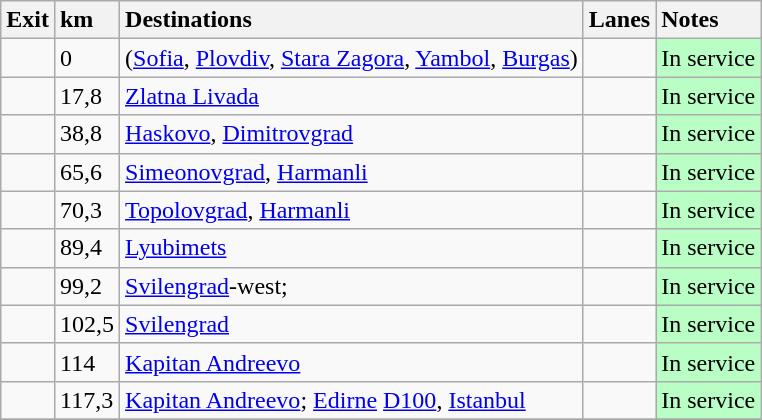<table class="wikitable">
<tr>
<th style="text-align:left">Exit</th>
<th style="text-align:left">km</th>
<th style="text-align:left">Destinations</th>
<th style="text-align:left">Lanes</th>
<th style="text-align:left">Notes</th>
</tr>
<tr>
<td>   </td>
<td>0</td>
<td> (<a href='#'>Sofia</a>, <a href='#'>Plovdiv</a>, <a href='#'>Stara Zagora</a>, <a href='#'>Yambol</a>, <a href='#'>Burgas</a>)</td>
<td></td>
<td bgcolor="#B9FFC5">In service</td>
</tr>
<tr>
<td></td>
<td>17,8</td>
<td><a href='#'>Zlatna Livada</a></td>
<td></td>
<td bgcolor="#B9FFC5">In service</td>
</tr>
<tr>
<td></td>
<td>38,8</td>
<td><a href='#'>Haskovo</a>, <a href='#'>Dimitrovgrad</a>  </td>
<td></td>
<td bgcolor="#B9FFC5">In service</td>
</tr>
<tr>
<td></td>
<td>65,6</td>
<td><a href='#'>Simeonovgrad</a>, <a href='#'>Harmanli</a></td>
<td></td>
<td bgcolor="#B9FFC5">In service</td>
</tr>
<tr>
<td></td>
<td>70,3</td>
<td><a href='#'>Topolovgrad</a>, <a href='#'>Harmanli</a></td>
<td></td>
<td bgcolor="#B9FFC5">In service</td>
</tr>
<tr>
<td></td>
<td>89,4</td>
<td><a href='#'>Lyubimets</a></td>
<td></td>
<td bgcolor="#B9FFC5">In service</td>
</tr>
<tr>
<td></td>
<td>99,2</td>
<td><a href='#'>Svilengrad</a>-west;  </td>
<td></td>
<td bgcolor="#B9FFC5">In service</td>
</tr>
<tr>
<td></td>
<td>102,5</td>
<td><a href='#'>Svilengrad</a></td>
<td></td>
<td bgcolor="#B9FFC5">In service</td>
</tr>
<tr>
<td></td>
<td>114</td>
<td><a href='#'>Kapitan Andreevo</a> </td>
<td></td>
<td bgcolor="#B9FFC5">In service</td>
</tr>
<tr>
<td> </td>
<td>117,3</td>
<td><a href='#'>Kapitan Andreevo</a>;  <a href='#'>Edirne</a> <a href='#'><span>D100</span></a>, <a href='#'>Istanbul</a> </td>
<td></td>
<td bgcolor="#B9FFC5">In service</td>
</tr>
<tr>
</tr>
</table>
